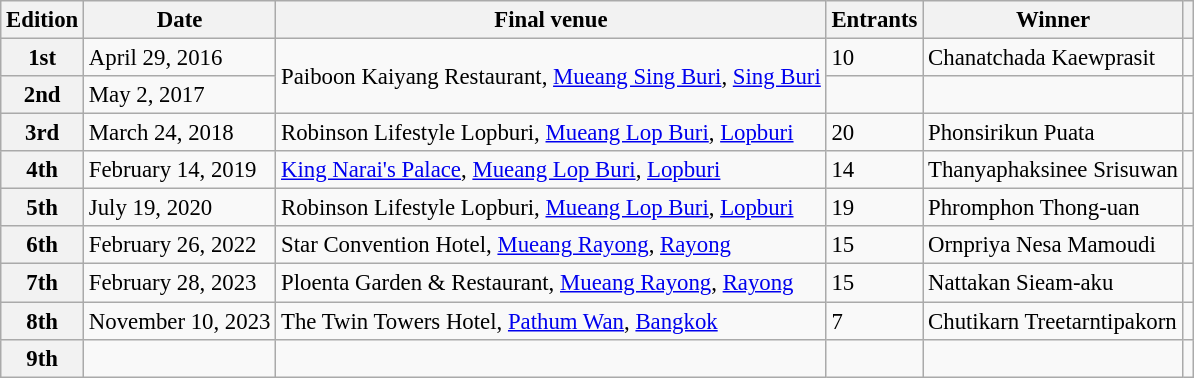<table class="wikitable defaultcenter col2left col3left col5left" style="font-size:95%;">
<tr>
<th>Edition</th>
<th>Date</th>
<th>Final venue</th>
<th>Entrants</th>
<th>Winner</th>
<th></th>
</tr>
<tr>
<th>1st</th>
<td>April 29, 2016</td>
<td rowspan=2>Paiboon Kaiyang Restaurant, <a href='#'>Mueang Sing Buri</a>, <a href='#'>Sing Buri</a></td>
<td>10</td>
<td>Chanatchada Kaewprasit</td>
<td></td>
</tr>
<tr>
<th>2nd</th>
<td>May 2, 2017</td>
<td></td>
<td></td>
<td></td>
</tr>
<tr>
<th>3rd</th>
<td>March 24, 2018</td>
<td>Robinson Lifestyle Lopburi, <a href='#'>Mueang Lop Buri</a>, <a href='#'>Lopburi</a></td>
<td>20</td>
<td>Phonsirikun Puata</td>
<td></td>
</tr>
<tr>
<th>4th</th>
<td>February 14, 2019</td>
<td><a href='#'>King Narai's Palace</a>, <a href='#'>Mueang Lop Buri</a>, <a href='#'>Lopburi</a></td>
<td>14</td>
<td>Thanyaphaksinee Srisuwan</td>
<td></td>
</tr>
<tr>
<th>5th</th>
<td>July 19, 2020</td>
<td>Robinson Lifestyle Lopburi, <a href='#'>Mueang Lop Buri</a>, <a href='#'>Lopburi</a></td>
<td>19</td>
<td>Phromphon Thong-uan</td>
<td></td>
</tr>
<tr>
<th>6th</th>
<td>February 26, 2022</td>
<td>Star Convention Hotel, <a href='#'>Mueang Rayong</a>, <a href='#'>Rayong</a></td>
<td>15</td>
<td>Ornpriya Nesa Mamoudi</td>
<td></td>
</tr>
<tr>
<th>7th</th>
<td>February 28, 2023</td>
<td>Ploenta Garden & Restaurant, <a href='#'>Mueang Rayong</a>, <a href='#'>Rayong</a></td>
<td>15</td>
<td>Nattakan Sieam-aku</td>
<td></td>
</tr>
<tr>
<th>8th</th>
<td>November 10, 2023</td>
<td>The Twin Towers Hotel, <a href='#'>Pathum Wan</a>, <a href='#'>Bangkok</a></td>
<td>7</td>
<td>Chutikarn Treetarntipakorn</td>
<td></td>
</tr>
<tr>
<th>9th</th>
<td></td>
<td></td>
<td></td>
<td></td>
<td></td>
</tr>
</table>
